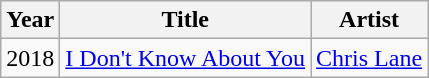<table class="wikitable sortable plainrowheaders">
<tr>
<th scope="col">Year</th>
<th scope="col">Title</th>
<th scope="col">Artist</th>
</tr>
<tr>
<td>2018</td>
<td><a href='#'>I Don't Know About You</a></td>
<td><a href='#'>Chris Lane</a></td>
</tr>
</table>
